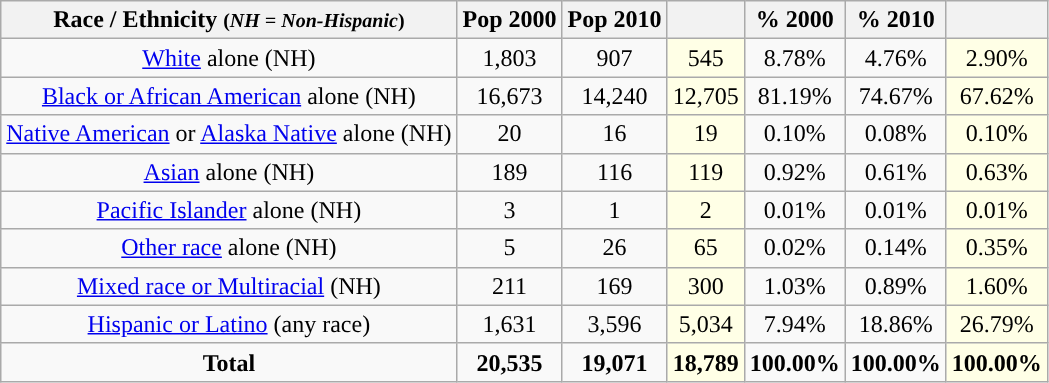<table class="wikitable" style="text-align:center;">
<tr>
<th>Race / Ethnicity <small>(<em>NH = Non-Hispanic</em>)</small></th>
<th>Pop 2000</th>
<th>Pop 2010</th>
<th></th>
<th>% 2000</th>
<th>% 2010</th>
<th></th>
</tr>
<tr>
<td><a href='#'>White</a> alone (NH)</td>
<td>1,803</td>
<td>907</td>
<td style='background: #ffffe6;'>545</td>
<td>8.78%</td>
<td>4.76%</td>
<td style='background: #ffffe6;'>2.90%</td>
</tr>
<tr>
<td><a href='#'>Black or African American</a> alone (NH)</td>
<td>16,673</td>
<td>14,240</td>
<td style='background: #ffffe6;'>12,705</td>
<td>81.19%</td>
<td>74.67%</td>
<td style='background: #ffffe6;'>67.62%</td>
</tr>
<tr>
<td><a href='#'>Native American</a> or <a href='#'>Alaska Native</a> alone (NH)</td>
<td>20</td>
<td>16</td>
<td style='background: #ffffe6;'>19</td>
<td>0.10%</td>
<td>0.08%</td>
<td style='background: #ffffe6;'>0.10%</td>
</tr>
<tr>
<td><a href='#'>Asian</a> alone (NH)</td>
<td>189</td>
<td>116</td>
<td style='background: #ffffe6;'>119</td>
<td>0.92%</td>
<td>0.61%</td>
<td style='background: #ffffe6;'>0.63%</td>
</tr>
<tr>
<td><a href='#'>Pacific Islander</a> alone (NH)</td>
<td>3</td>
<td>1</td>
<td style='background: #ffffe6;'>2</td>
<td>0.01%</td>
<td>0.01%</td>
<td style='background: #ffffe6;'>0.01%</td>
</tr>
<tr>
<td><a href='#'>Other race</a> alone (NH)</td>
<td>5</td>
<td>26</td>
<td style='background: #ffffe6;'>65</td>
<td>0.02%</td>
<td>0.14%</td>
<td style='background: #ffffe6;'>0.35%</td>
</tr>
<tr>
<td><a href='#'>Mixed race or Multiracial</a> (NH)</td>
<td>211</td>
<td>169</td>
<td style='background: #ffffe6;'>300</td>
<td>1.03%</td>
<td>0.89%</td>
<td style='background: #ffffe6;'>1.60%</td>
</tr>
<tr>
<td><a href='#'>Hispanic or Latino</a> (any race)</td>
<td>1,631</td>
<td>3,596</td>
<td style='background: #ffffe6;'>5,034</td>
<td>7.94%</td>
<td>18.86%</td>
<td style='background: #ffffe6;'>26.79%</td>
</tr>
<tr>
<td><strong>Total</strong></td>
<td><strong>20,535</strong></td>
<td><strong>19,071</strong></td>
<td style='background: #ffffe6;'><strong>18,789</strong></td>
<td><strong>100.00%</strong></td>
<td><strong>100.00%</strong></td>
<td style='background: #ffffe6;'><strong>100.00%</strong></td>
</tr>
</table>
